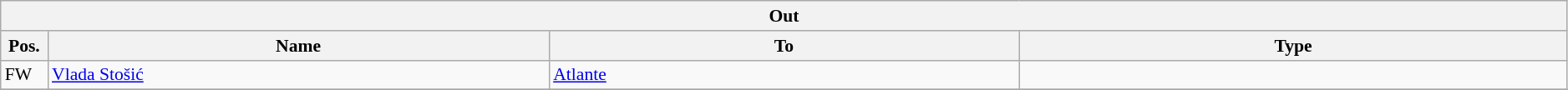<table class="wikitable" style="font-size:90%;width:99%;">
<tr>
<th colspan="4">Out</th>
</tr>
<tr>
<th width=3%>Pos.</th>
<th width=32%>Name</th>
<th width=30%>To</th>
<th width=35%>Type</th>
</tr>
<tr>
<td>FW</td>
<td><a href='#'>Vlada Stošić</a></td>
<td><a href='#'>Atlante</a></td>
<td></td>
</tr>
<tr>
</tr>
</table>
